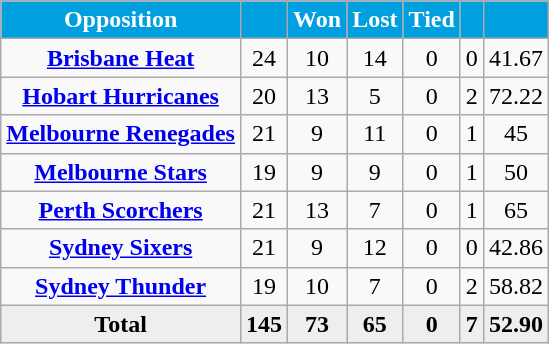<table class="wikitable" style="font-size:100%">
<tr>
<th style="background:#009FDF; color:white">Opposition</th>
<th style="background:#009FDF; color:white"></th>
<th style="background:#009FDF; color:white">Won</th>
<th style="background:#009FDF; color:white">Lost</th>
<th style="background:#009FDF; color:white">Tied</th>
<th style="background:#009FDF; color:white"></th>
<th style="background:#009FDF; color:white"></th>
</tr>
<tr align=center>
<td><strong><a href='#'>Brisbane Heat</a></strong></td>
<td>24</td>
<td>10</td>
<td>14</td>
<td>0</td>
<td>0</td>
<td>41.67</td>
</tr>
<tr align=center>
<td><strong><a href='#'>Hobart Hurricanes</a></strong></td>
<td>20</td>
<td>13</td>
<td>5</td>
<td>0</td>
<td>2</td>
<td>72.22</td>
</tr>
<tr align=center>
<td><strong><a href='#'>Melbourne Renegades</a></strong></td>
<td>21</td>
<td>9</td>
<td>11</td>
<td>0</td>
<td>1</td>
<td>45</td>
</tr>
<tr align=center>
<td><strong><a href='#'>Melbourne Stars</a></strong></td>
<td>19</td>
<td>9</td>
<td>9</td>
<td>0</td>
<td>1</td>
<td>50</td>
</tr>
<tr align=center>
<td><strong><a href='#'>Perth Scorchers</a></strong></td>
<td>21</td>
<td>13</td>
<td>7</td>
<td>0</td>
<td>1</td>
<td>65</td>
</tr>
<tr align=center>
<td><strong><a href='#'>Sydney Sixers</a></strong></td>
<td>21</td>
<td>9</td>
<td>12</td>
<td>0</td>
<td>0</td>
<td>42.86</td>
</tr>
<tr align=center>
<td><strong><a href='#'>Sydney Thunder</a></strong></td>
<td>19</td>
<td>10</td>
<td>7</td>
<td>0</td>
<td>2</td>
<td>58.82</td>
</tr>
<tr align=center style="background:#eee;">
<td><strong>Total</strong></td>
<td><strong>145</strong></td>
<td><strong>73</strong></td>
<td><strong>65</strong></td>
<td><strong>0</strong></td>
<td><strong>7</strong></td>
<td><strong>52.90</strong></td>
</tr>
</table>
